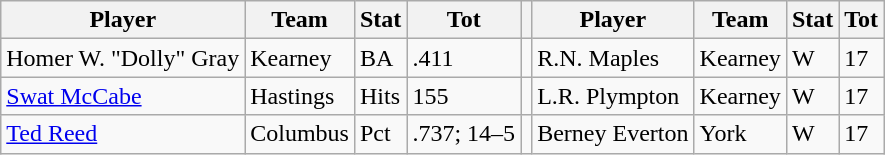<table class="wikitable">
<tr>
<th>Player</th>
<th>Team</th>
<th>Stat</th>
<th>Tot</th>
<th></th>
<th>Player</th>
<th>Team</th>
<th>Stat</th>
<th>Tot</th>
</tr>
<tr>
<td>Homer W. "Dolly" Gray</td>
<td>Kearney</td>
<td>BA</td>
<td>.411</td>
<td></td>
<td>R.N. Maples</td>
<td>Kearney</td>
<td>W</td>
<td>17</td>
</tr>
<tr>
<td><a href='#'>Swat McCabe</a></td>
<td>Hastings</td>
<td>Hits</td>
<td>155</td>
<td></td>
<td>L.R. Plympton</td>
<td>Kearney</td>
<td>W</td>
<td>17</td>
</tr>
<tr>
<td><a href='#'>Ted Reed</a></td>
<td>Columbus</td>
<td>Pct</td>
<td>.737; 14–5</td>
<td></td>
<td>Berney Everton</td>
<td>York</td>
<td>W</td>
<td>17</td>
</tr>
</table>
